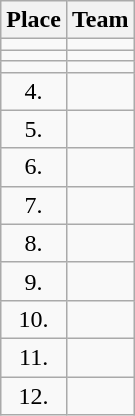<table class="wikitable">
<tr>
<th>Place</th>
<th>Team</th>
</tr>
<tr>
<td align="center"></td>
<td></td>
</tr>
<tr>
<td align="center"></td>
<td></td>
</tr>
<tr>
<td align="center"></td>
<td></td>
</tr>
<tr>
<td align="center">4.</td>
<td></td>
</tr>
<tr>
<td align="center">5.</td>
<td></td>
</tr>
<tr>
<td align="center">6.</td>
<td></td>
</tr>
<tr>
<td align="center">7.</td>
<td></td>
</tr>
<tr>
<td align="center">8.</td>
<td></td>
</tr>
<tr>
<td align="center">9.</td>
<td></td>
</tr>
<tr>
<td align="center">10.</td>
<td></td>
</tr>
<tr>
<td align="center">11.</td>
<td></td>
</tr>
<tr>
<td align="center">12.</td>
<td></td>
</tr>
</table>
